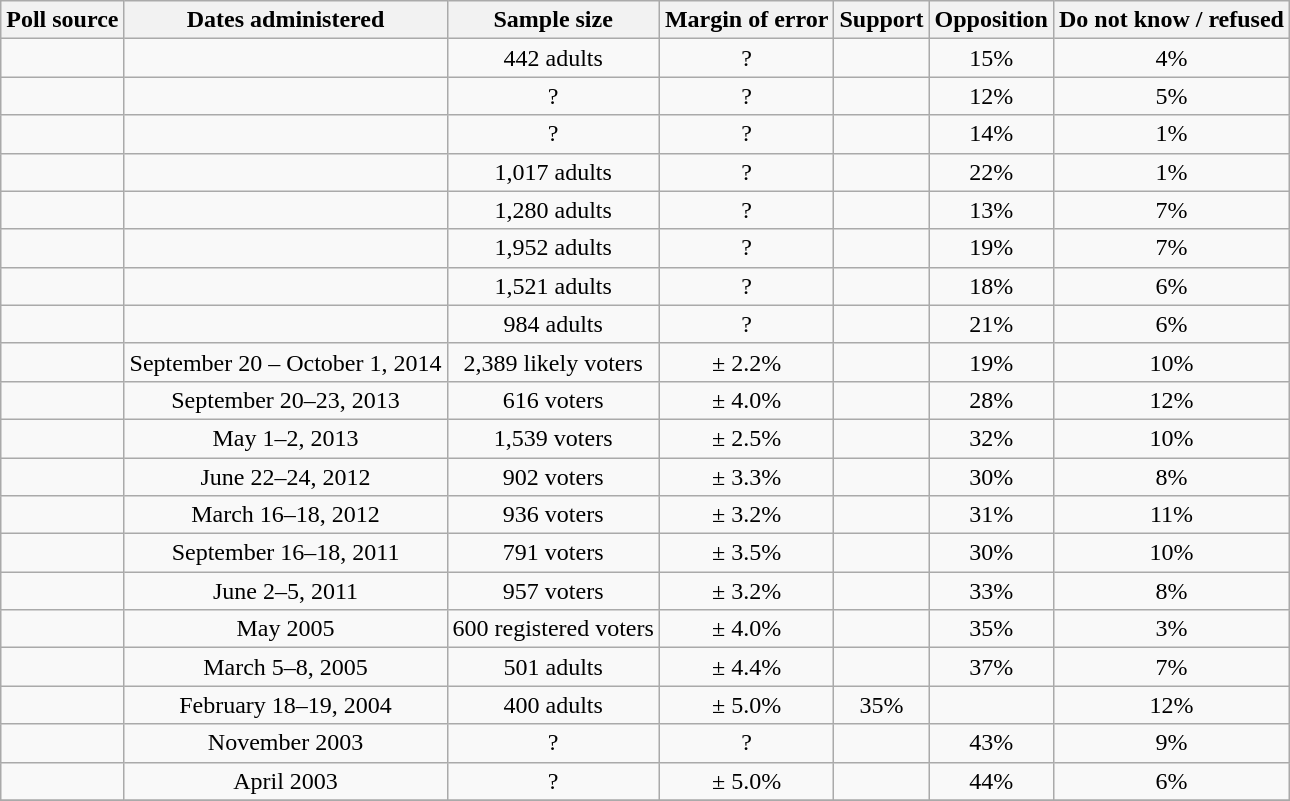<table class="wikitable" style="text-align: center">
<tr>
<th>Poll source</th>
<th>Dates administered</th>
<th>Sample size</th>
<th>Margin of error</th>
<th>Support</th>
<th>Opposition</th>
<th>Do not know / refused</th>
</tr>
<tr>
<td></td>
<td></td>
<td>442 adults</td>
<td>?</td>
<td></td>
<td>15%</td>
<td>4%</td>
</tr>
<tr>
<td></td>
<td></td>
<td>?</td>
<td>?</td>
<td></td>
<td>12%</td>
<td>5%</td>
</tr>
<tr>
<td></td>
<td></td>
<td>?</td>
<td>?</td>
<td></td>
<td>14%</td>
<td>1%</td>
</tr>
<tr>
<td></td>
<td></td>
<td>1,017 adults</td>
<td>?</td>
<td></td>
<td>22%</td>
<td>1%</td>
</tr>
<tr>
<td></td>
<td></td>
<td>1,280 adults</td>
<td>?</td>
<td></td>
<td>13%</td>
<td>7%</td>
</tr>
<tr>
<td></td>
<td></td>
<td>1,952 adults</td>
<td>?</td>
<td></td>
<td>19%</td>
<td>7%</td>
</tr>
<tr>
<td></td>
<td></td>
<td>1,521 adults</td>
<td>?</td>
<td></td>
<td>18%</td>
<td>6%</td>
</tr>
<tr>
<td></td>
<td></td>
<td>984 adults</td>
<td>?</td>
<td></td>
<td>21%</td>
<td>6%</td>
</tr>
<tr>
<td></td>
<td>September 20 – October 1, 2014</td>
<td>2,389 likely voters</td>
<td>± 2.2%</td>
<td></td>
<td>19%</td>
<td>10%</td>
</tr>
<tr>
<td></td>
<td>September 20–23, 2013</td>
<td>616 voters</td>
<td>± 4.0%</td>
<td></td>
<td>28%</td>
<td>12%</td>
</tr>
<tr>
<td></td>
<td>May 1–2, 2013</td>
<td>1,539 voters</td>
<td>± 2.5%</td>
<td></td>
<td>32%</td>
<td>10%</td>
</tr>
<tr>
<td></td>
<td>June 22–24, 2012</td>
<td>902 voters</td>
<td>± 3.3%</td>
<td></td>
<td>30%</td>
<td>8%</td>
</tr>
<tr>
<td></td>
<td>March 16–18, 2012</td>
<td>936 voters</td>
<td>± 3.2%</td>
<td></td>
<td>31%</td>
<td>11%</td>
</tr>
<tr>
<td></td>
<td>September 16–18, 2011</td>
<td>791 voters</td>
<td>± 3.5%</td>
<td></td>
<td>30%</td>
<td>10%</td>
</tr>
<tr>
<td></td>
<td>June 2–5, 2011</td>
<td>957 voters</td>
<td>± 3.2%</td>
<td></td>
<td>33%</td>
<td>8%</td>
</tr>
<tr>
<td></td>
<td>May 2005</td>
<td>600 registered voters</td>
<td>± 4.0%</td>
<td></td>
<td>35%</td>
<td>3%</td>
</tr>
<tr>
<td></td>
<td>March 5–8, 2005</td>
<td>501 adults</td>
<td>± 4.4%</td>
<td></td>
<td>37%</td>
<td>7%</td>
</tr>
<tr>
<td></td>
<td>February 18–19, 2004</td>
<td>400 adults</td>
<td>± 5.0%</td>
<td>35%</td>
<td></td>
<td>12%</td>
</tr>
<tr>
<td></td>
<td>November 2003</td>
<td>?</td>
<td>?</td>
<td></td>
<td>43%</td>
<td>9%</td>
</tr>
<tr>
<td></td>
<td>April 2003</td>
<td>?</td>
<td>± 5.0%</td>
<td></td>
<td>44%</td>
<td>6%</td>
</tr>
<tr>
</tr>
</table>
